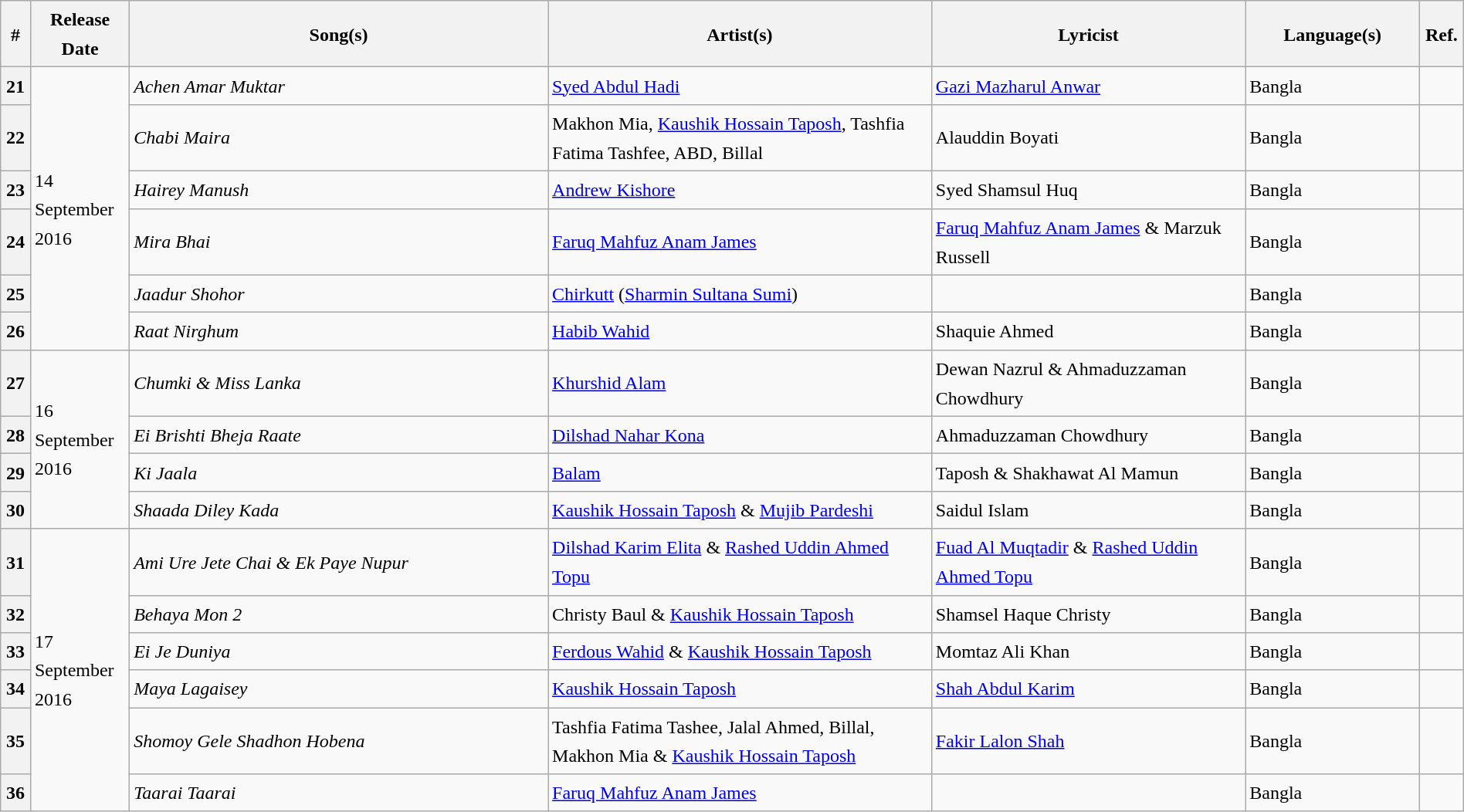<table class="wikitable" style="text-align:left; font-size:100%; line-height:25px; width:100%;">
<tr>
<th style="width:1%;">#</th>
<th style="width:04%;">Release Date </th>
<th style="width:24%;">Song(s)</th>
<th style="width:22%;">Artist(s)</th>
<th style="width:18%;">Lyricist</th>
<th style="width:10%;">Language(s)</th>
<th style="width:1%;">Ref.</th>
</tr>
<tr>
<th>21</th>
<td rowspan="6">14 September 2016</td>
<td><em>Achen Amar Muktar</em></td>
<td><a href='#'>Syed Abdul Hadi</a></td>
<td><a href='#'>Gazi Mazharul Anwar</a></td>
<td>Bangla</td>
<td></td>
</tr>
<tr>
<th>22</th>
<td><em>Chabi Maira</em></td>
<td>Makhon Mia, <a href='#'>Kaushik Hossain Taposh</a>, Tashfia Fatima Tashfee, ABD, Billal</td>
<td>Alauddin Boyati</td>
<td>Bangla</td>
<td></td>
</tr>
<tr>
<th>23</th>
<td><em>Hairey Manush</em></td>
<td><a href='#'>Andrew Kishore</a></td>
<td>Syed Shamsul Huq</td>
<td>Bangla</td>
<td></td>
</tr>
<tr>
<th>24</th>
<td><em>Mira Bhai</em></td>
<td><a href='#'>Faruq Mahfuz Anam James</a></td>
<td><a href='#'>Faruq Mahfuz Anam James</a> & Marzuk Russell</td>
<td>Bangla</td>
<td></td>
</tr>
<tr>
<th>25</th>
<td><em>Jaadur Shohor</em></td>
<td><a href='#'>Chirkutt</a> (<a href='#'>Sharmin Sultana Sumi</a>)</td>
<td></td>
<td>Bangla</td>
<td></td>
</tr>
<tr>
<th>26</th>
<td><em>Raat Nirghum</em></td>
<td><a href='#'>Habib Wahid</a></td>
<td>Shaquie Ahmed</td>
<td>Bangla</td>
<td></td>
</tr>
<tr>
<th>27</th>
<td rowspan="4">16 September 2016</td>
<td><em>Chumki & Miss Lanka</em></td>
<td><a href='#'>Khurshid Alam</a></td>
<td>Dewan Nazrul & Ahmaduzzaman Chowdhury</td>
<td>Bangla</td>
<td></td>
</tr>
<tr>
<th>28</th>
<td><em>Ei Brishti Bheja Raate</em></td>
<td><a href='#'>Dilshad Nahar Kona</a></td>
<td>Ahmaduzzaman Chowdhury</td>
<td>Bangla</td>
<td></td>
</tr>
<tr>
<th>29</th>
<td><em>Ki Jaala</em></td>
<td><a href='#'>Balam</a></td>
<td>Taposh & Shakhawat Al Mamun</td>
<td>Bangla</td>
<td></td>
</tr>
<tr>
<th>30</th>
<td><em>Shaada Diley Kada</em></td>
<td><a href='#'>Kaushik Hossain Taposh</a> & <a href='#'>Mujib Pardeshi</a></td>
<td>Saidul Islam</td>
<td>Bangla</td>
<td></td>
</tr>
<tr>
<th>31</th>
<td rowspan="6">17 September 2016</td>
<td><em>Ami Ure Jete Chai & Ek Paye Nupur</em></td>
<td><a href='#'>Dilshad Karim Elita</a> & <a href='#'>Rashed Uddin Ahmed Topu</a></td>
<td><a href='#'>Fuad Al Muqtadir</a> & <a href='#'>Rashed Uddin Ahmed Topu</a></td>
<td>Bangla</td>
<td></td>
</tr>
<tr>
<th>32</th>
<td><em>Behaya Mon 2</em></td>
<td>Christy Baul & <a href='#'>Kaushik Hossain Taposh</a></td>
<td>Shamsel Haque Christy</td>
<td>Bangla</td>
<td></td>
</tr>
<tr>
<th>33</th>
<td><em>Ei Je Duniya</em></td>
<td><a href='#'>Ferdous Wahid</a> & <a href='#'>Kaushik Hossain Taposh</a></td>
<td>Momtaz Ali Khan</td>
<td>Bangla</td>
<td></td>
</tr>
<tr>
<th>34</th>
<td><em>Maya Lagaisey</em></td>
<td><a href='#'>Kaushik Hossain Taposh</a></td>
<td><a href='#'>Shah Abdul Karim</a></td>
<td>Bangla</td>
<td></td>
</tr>
<tr>
<th>35</th>
<td><em>Shomoy Gele Shadhon Hobena</em></td>
<td>Tashfia Fatima Tashee, Jalal Ahmed, Billal, Makhon Mia & <a href='#'>Kaushik Hossain Taposh</a></td>
<td><a href='#'>Fakir Lalon Shah</a></td>
<td>Bangla</td>
<td></td>
</tr>
<tr>
<th>36</th>
<td><em>Taarai Taarai</em></td>
<td><a href='#'>Faruq Mahfuz Anam James</a></td>
<td></td>
<td>Bangla</td>
<td></td>
</tr>
</table>
